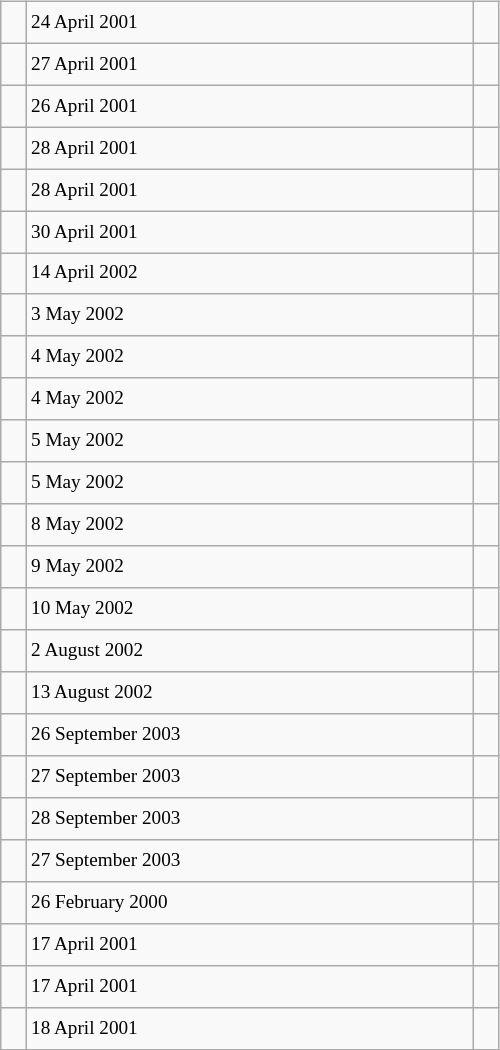<table class="wikitable" style="font-size: 80%; float: left; width: 26em; margin-right: 1em; height: 700px">
<tr>
<td></td>
<td>24 April 2001</td>
<td></td>
</tr>
<tr>
<td></td>
<td>27 April 2001</td>
<td></td>
</tr>
<tr>
<td></td>
<td>26 April 2001</td>
<td></td>
</tr>
<tr>
<td></td>
<td>28 April 2001</td>
<td></td>
</tr>
<tr>
<td></td>
<td>28 April 2001</td>
<td></td>
</tr>
<tr>
<td></td>
<td>30 April 2001</td>
<td></td>
</tr>
<tr>
<td></td>
<td>14 April 2002</td>
<td></td>
</tr>
<tr>
<td></td>
<td>3 May 2002</td>
<td></td>
</tr>
<tr>
<td></td>
<td>4 May 2002</td>
<td></td>
</tr>
<tr>
<td></td>
<td>4 May 2002</td>
<td></td>
</tr>
<tr>
<td></td>
<td>5 May 2002</td>
<td></td>
</tr>
<tr>
<td></td>
<td>5 May 2002</td>
<td></td>
</tr>
<tr>
<td></td>
<td>8 May 2002</td>
<td></td>
</tr>
<tr>
<td></td>
<td>9 May 2002</td>
<td></td>
</tr>
<tr>
<td></td>
<td>10 May 2002</td>
<td></td>
</tr>
<tr>
<td></td>
<td>2 August 2002</td>
<td></td>
</tr>
<tr>
<td></td>
<td>13 August 2002</td>
<td></td>
</tr>
<tr>
<td></td>
<td>26 September 2003</td>
<td></td>
</tr>
<tr>
<td></td>
<td>27 September 2003</td>
<td></td>
</tr>
<tr>
<td></td>
<td>28 September 2003</td>
<td></td>
</tr>
<tr>
<td></td>
<td>27 September 2003</td>
<td></td>
</tr>
<tr>
<td></td>
<td>26 February 2000</td>
<td></td>
</tr>
<tr>
<td></td>
<td>17 April 2001</td>
<td></td>
</tr>
<tr>
<td></td>
<td>17 April 2001</td>
<td></td>
</tr>
<tr>
<td></td>
<td>18 April 2001</td>
<td></td>
</tr>
</table>
